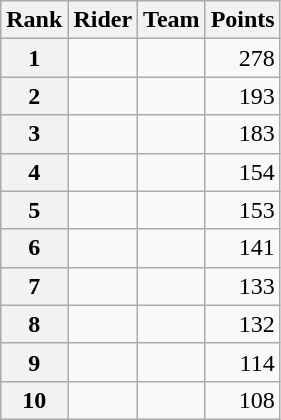<table class="wikitable">
<tr>
<th scope="col">Rank</th>
<th scope="col">Rider</th>
<th scope="col">Team</th>
<th scope="col">Points</th>
</tr>
<tr>
<th scope="row">1</th>
<td> </td>
<td></td>
<td style="text-align:right;">278</td>
</tr>
<tr>
<th scope="row">2</th>
<td></td>
<td></td>
<td style="text-align:right;">193</td>
</tr>
<tr>
<th scope="row">3</th>
<td></td>
<td></td>
<td style="text-align:right;">183</td>
</tr>
<tr>
<th scope="row">4</th>
<td>  </td>
<td></td>
<td style="text-align:right;">154</td>
</tr>
<tr>
<th scope="row">5</th>
<td></td>
<td></td>
<td style="text-align:right;">153</td>
</tr>
<tr>
<th scope="row">6</th>
<td></td>
<td></td>
<td style="text-align:right;">141</td>
</tr>
<tr>
<th scope="row">7</th>
<td></td>
<td></td>
<td style="text-align:right;">133</td>
</tr>
<tr>
<th scope="row">8</th>
<td></td>
<td></td>
<td style="text-align:right;">132</td>
</tr>
<tr>
<th scope="row">9</th>
<td></td>
<td></td>
<td style="text-align:right;">114</td>
</tr>
<tr>
<th scope="row">10</th>
<td></td>
<td></td>
<td style="text-align:right;">108</td>
</tr>
</table>
